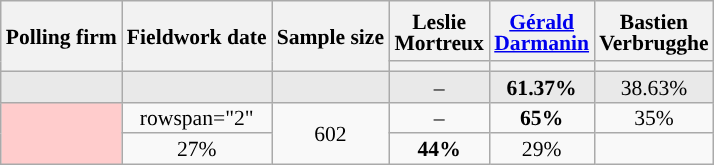<table class="wikitable sortable" style="text-align:center;font-size:90%;line-height:14px">
<tr style="height:40px;">
<th rowspan="2">Polling firm</th>
<th rowspan="2">Fieldwork date</th>
<th rowspan="2">Sample size</th>
<th class="unsortable" style="width:60px">Leslie Mortreux<br></th>
<th class="unsortable" style="width:60px"><a href='#'>Gérald Darmanin</a><br></th>
<th class="unsortable" style="width:60px">Bastien Verbrugghe<br></th>
</tr>
<tr>
<th style="background:"></th>
<th style="background:"></th>
<th style="background:"></th>
</tr>
<tr style="background:#E9E9E9">
<td></td>
<td></td>
<td></td>
<td>–</td>
<td style="background-color:#"><strong>61.37%</strong></td>
<td>38.63%</td>
</tr>
<tr>
<td style="background:#FFCCCC" rowspan="2"></td>
<td>rowspan="2" </td>
<td rowspan="2">602</td>
<td>–</td>
<td style="background-color:#"><strong>65%</strong></td>
<td>35%</td>
</tr>
<tr>
<td>27%</td>
<td style="background-color:#"><strong>44%</strong></td>
<td>29%</td>
</tr>
</table>
